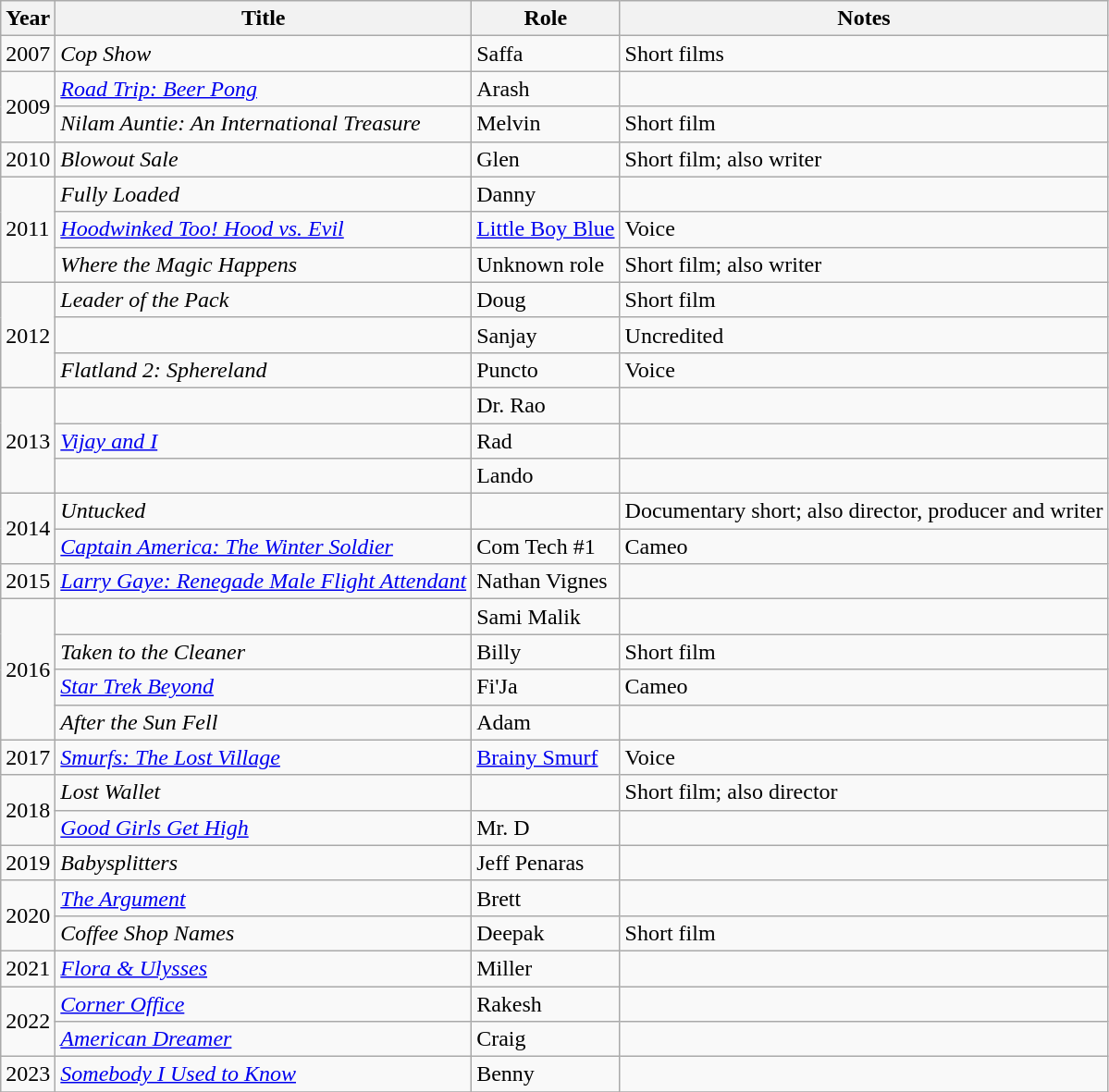<table class="wikitable sortable">
<tr>
<th>Year</th>
<th>Title</th>
<th>Role</th>
<th class="unsortable">Notes</th>
</tr>
<tr>
<td>2007</td>
<td><em>Cop Show</em></td>
<td>Saffa</td>
<td>Short films</td>
</tr>
<tr>
<td rowspan="2">2009</td>
<td><em><a href='#'>Road Trip: Beer Pong</a></em></td>
<td>Arash</td>
<td></td>
</tr>
<tr>
<td><em>Nilam Auntie: An International Treasure</em></td>
<td>Melvin</td>
<td>Short film</td>
</tr>
<tr>
<td>2010</td>
<td><em>Blowout Sale</em></td>
<td>Glen</td>
<td>Short film; also writer</td>
</tr>
<tr>
<td rowspan="3">2011</td>
<td><em>Fully Loaded</em></td>
<td>Danny</td>
<td></td>
</tr>
<tr>
<td><em><a href='#'>Hoodwinked Too! Hood vs. Evil</a></em></td>
<td><a href='#'>Little Boy Blue</a></td>
<td>Voice</td>
</tr>
<tr>
<td><em>Where the Magic Happens</em></td>
<td>Unknown role</td>
<td>Short film; also writer</td>
</tr>
<tr>
<td rowspan="3">2012</td>
<td><em>Leader of the Pack</em></td>
<td>Doug</td>
<td>Short film</td>
</tr>
<tr>
<td><em></em></td>
<td>Sanjay</td>
<td>Uncredited</td>
</tr>
<tr>
<td><em>Flatland 2: Sphereland</em></td>
<td>Puncto</td>
<td>Voice</td>
</tr>
<tr>
<td rowspan="3">2013</td>
<td><em></em></td>
<td>Dr. Rao</td>
<td></td>
</tr>
<tr>
<td><em><a href='#'>Vijay and I</a></em></td>
<td>Rad</td>
<td></td>
</tr>
<tr>
<td><em></em></td>
<td>Lando</td>
<td></td>
</tr>
<tr>
<td rowspan="2">2014</td>
<td><em>Untucked</em></td>
<td></td>
<td>Documentary short; also director, producer and writer</td>
</tr>
<tr>
<td><em><a href='#'>Captain America: The Winter Soldier</a></em></td>
<td>Com Tech #1</td>
<td>Cameo</td>
</tr>
<tr>
<td>2015</td>
<td><em><a href='#'>Larry Gaye: Renegade Male Flight Attendant</a></em></td>
<td>Nathan Vignes</td>
<td></td>
</tr>
<tr>
<td rowspan="4">2016</td>
<td><em></em></td>
<td>Sami Malik</td>
<td></td>
</tr>
<tr>
<td><em>Taken to the Cleaner</em></td>
<td>Billy</td>
<td>Short film</td>
</tr>
<tr>
<td><em><a href='#'>Star Trek Beyond</a></em></td>
<td>Fi'Ja</td>
<td>Cameo</td>
</tr>
<tr>
<td><em>After the Sun Fell</em></td>
<td>Adam</td>
<td></td>
</tr>
<tr>
<td>2017</td>
<td><em><a href='#'>Smurfs: The Lost Village</a></em></td>
<td><a href='#'>Brainy Smurf</a></td>
<td>Voice</td>
</tr>
<tr>
<td rowspan="2">2018</td>
<td><em>Lost Wallet</em></td>
<td></td>
<td>Short film; also director</td>
</tr>
<tr>
<td><em><a href='#'>Good Girls Get High</a></em></td>
<td>Mr. D</td>
<td></td>
</tr>
<tr>
<td>2019</td>
<td><em>Babysplitters</em></td>
<td>Jeff Penaras</td>
<td></td>
</tr>
<tr>
<td rowspan="2">2020</td>
<td><em><a href='#'>The Argument</a></em></td>
<td>Brett</td>
<td></td>
</tr>
<tr>
<td><em>Coffee Shop Names</em></td>
<td>Deepak</td>
<td>Short film</td>
</tr>
<tr>
<td>2021</td>
<td><em><a href='#'>Flora & Ulysses</a></em></td>
<td>Miller</td>
<td></td>
</tr>
<tr>
<td rowspan="2">2022</td>
<td><em><a href='#'>Corner Office</a></em></td>
<td>Rakesh</td>
<td></td>
</tr>
<tr>
<td><em><a href='#'>American Dreamer</a></em></td>
<td>Craig</td>
<td></td>
</tr>
<tr>
<td>2023</td>
<td><em><a href='#'>Somebody I Used to Know</a></em></td>
<td>Benny</td>
<td></td>
</tr>
<tr>
</tr>
</table>
